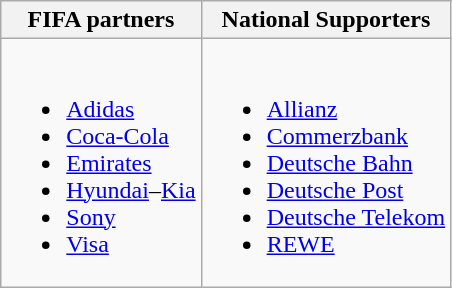<table class="wikitable sortable">
<tr>
<th>FIFA partners</th>
<th>National Supporters</th>
</tr>
<tr>
<td style="vertical-align:top"><br><ul><li><a href='#'>Adidas</a></li><li><a href='#'>Coca-Cola</a></li><li><a href='#'>Emirates</a></li><li><a href='#'>Hyundai</a>–<a href='#'>Kia</a></li><li><a href='#'>Sony</a></li><li><a href='#'>Visa</a></li></ul></td>
<td style="vertical-align:top;"><br><ul><li><a href='#'>Allianz</a></li><li><a href='#'>Commerzbank</a></li><li><a href='#'>Deutsche Bahn</a></li><li><a href='#'>Deutsche Post</a></li><li><a href='#'>Deutsche Telekom</a></li><li><a href='#'>REWE</a></li></ul></td>
</tr>
</table>
